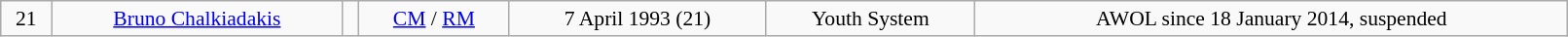<table class="wikitable" style="text-align:center; font-size:90%; width:85%;">
<tr>
<td>21</td>
<td><a href='#'>Bruno Chalkiadakis</a></td>
<td> </td>
<td><a href='#'>CM</a> / <a href='#'>RM</a></td>
<td>7 April 1993 (21)</td>
<td>Youth System</td>
<td>AWOL since 18 January 2014, suspended</td>
</tr>
</table>
